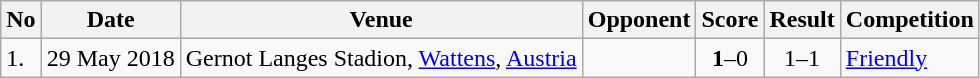<table class="wikitable" style="font-size:100%;">
<tr>
<th>No</th>
<th>Date</th>
<th>Venue</th>
<th>Opponent</th>
<th>Score</th>
<th>Result</th>
<th>Competition</th>
</tr>
<tr>
<td>1.</td>
<td>29 May 2018</td>
<td>Gernot Langes Stadion, <a href='#'>Wattens</a>, <a href='#'>Austria</a></td>
<td></td>
<td align=center><strong>1</strong>–0</td>
<td align=center>1–1</td>
<td><a href='#'>Friendly</a></td>
</tr>
</table>
